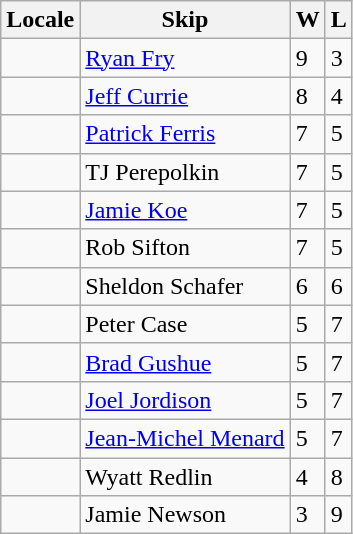<table class="wikitable" border="1">
<tr>
<th>Locale</th>
<th>Skip</th>
<th>W</th>
<th>L</th>
</tr>
<tr>
<td></td>
<td><a href='#'>Ryan Fry</a></td>
<td>9</td>
<td>3</td>
</tr>
<tr>
<td></td>
<td><a href='#'>Jeff Currie</a></td>
<td>8</td>
<td>4</td>
</tr>
<tr>
<td></td>
<td><a href='#'>Patrick Ferris</a></td>
<td>7</td>
<td>5</td>
</tr>
<tr>
<td></td>
<td>TJ Perepolkin</td>
<td>7</td>
<td>5</td>
</tr>
<tr>
<td></td>
<td><a href='#'>Jamie Koe</a></td>
<td>7</td>
<td>5</td>
</tr>
<tr>
<td></td>
<td>Rob Sifton</td>
<td>7</td>
<td>5</td>
</tr>
<tr>
<td></td>
<td>Sheldon Schafer</td>
<td>6</td>
<td>6</td>
</tr>
<tr>
<td></td>
<td>Peter Case</td>
<td>5</td>
<td>7</td>
</tr>
<tr>
<td></td>
<td><a href='#'>Brad Gushue</a></td>
<td>5</td>
<td>7</td>
</tr>
<tr>
<td></td>
<td><a href='#'>Joel Jordison</a></td>
<td>5</td>
<td>7</td>
</tr>
<tr>
<td></td>
<td><a href='#'>Jean-Michel Menard</a></td>
<td>5</td>
<td>7</td>
</tr>
<tr>
<td></td>
<td>Wyatt Redlin</td>
<td>4</td>
<td>8</td>
</tr>
<tr>
<td></td>
<td>Jamie Newson</td>
<td>3</td>
<td>9</td>
</tr>
</table>
